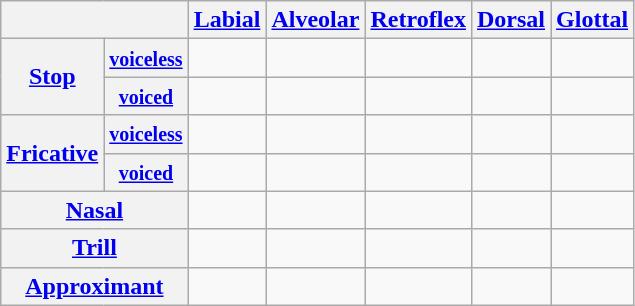<table class="wikitable" style="text-align:center">
<tr>
<th colspan="2"></th>
<th><a href='#'>Labial</a></th>
<th><a href='#'>Alveolar</a></th>
<th><a href='#'>Retroflex</a></th>
<th><a href='#'>Dorsal</a></th>
<th><a href='#'>Glottal</a></th>
</tr>
<tr>
<th rowspan="2"><a href='#'>Stop</a></th>
<th><small><a href='#'>voiceless</a></small></th>
<td></td>
<td></td>
<td></td>
<td></td>
<td></td>
</tr>
<tr>
<th><small><a href='#'>voiced</a></small></th>
<td></td>
<td></td>
<td></td>
<td></td>
<td></td>
</tr>
<tr>
<th rowspan="2"><a href='#'>Fricative</a></th>
<th><small><a href='#'>voiceless</a></small></th>
<td></td>
<td></td>
<td></td>
<td></td>
<td></td>
</tr>
<tr>
<th><small><a href='#'>voiced</a></small></th>
<td></td>
<td></td>
<td></td>
<td></td>
<td></td>
</tr>
<tr>
<th colspan="2"><a href='#'>Nasal</a></th>
<td></td>
<td></td>
<td></td>
<td></td>
<td></td>
</tr>
<tr>
<th colspan="2"><a href='#'>Trill</a></th>
<td></td>
<td></td>
<td></td>
<td></td>
<td></td>
</tr>
<tr>
<th colspan="2"><a href='#'>Approximant</a></th>
<td></td>
<td></td>
<td></td>
<td></td>
<td></td>
</tr>
</table>
